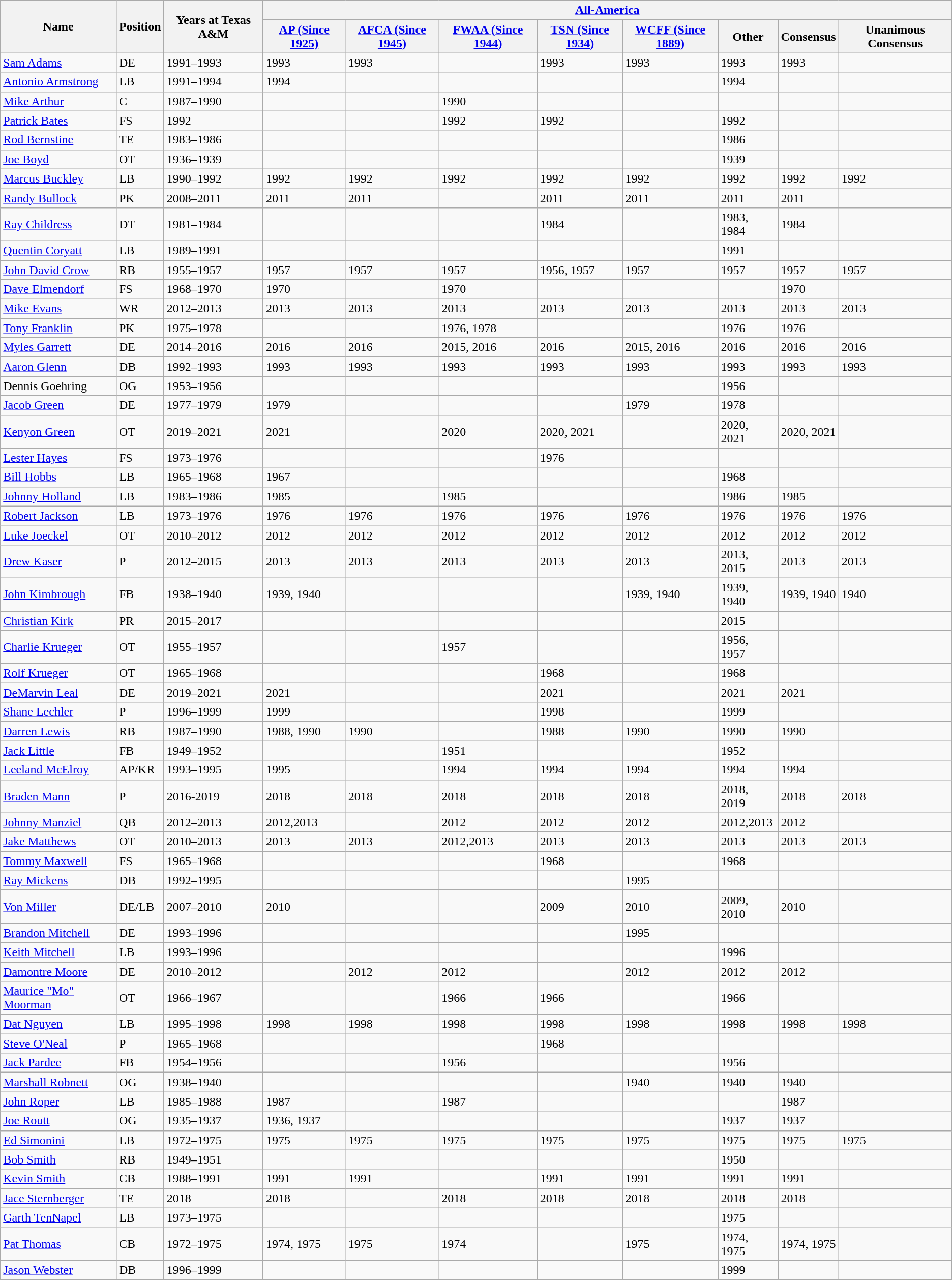<table class="wikitable">
<tr>
<th rowspan="2">Name</th>
<th rowspan="2">Position</th>
<th rowspan="2">Years at Texas A&M</th>
<th colspan="8"><a href='#'>All-America</a></th>
</tr>
<tr>
<th><a href='#'>AP (Since 1925)</a></th>
<th><a href='#'>AFCA (Since 1945)</a></th>
<th><a href='#'>FWAA (Since 1944)</a></th>
<th><a href='#'>TSN (Since 1934)</a></th>
<th><a href='#'>WCFF (Since 1889)</a></th>
<th>Other</th>
<th>Consensus</th>
<th>Unanimous Consensus</th>
</tr>
<tr>
<td><a href='#'>Sam Adams</a></td>
<td>DE</td>
<td>1991–1993</td>
<td>1993</td>
<td>1993</td>
<td></td>
<td>1993</td>
<td>1993</td>
<td>1993</td>
<td>1993</td>
<td></td>
</tr>
<tr>
<td><a href='#'>Antonio Armstrong</a></td>
<td>LB</td>
<td>1991–1994</td>
<td>1994</td>
<td></td>
<td></td>
<td></td>
<td></td>
<td>1994</td>
<td></td>
<td></td>
</tr>
<tr>
<td><a href='#'>Mike Arthur</a></td>
<td>C</td>
<td>1987–1990</td>
<td></td>
<td></td>
<td>1990</td>
<td></td>
<td></td>
<td></td>
<td></td>
<td></td>
</tr>
<tr>
<td><a href='#'>Patrick Bates</a></td>
<td>FS</td>
<td>1992</td>
<td></td>
<td></td>
<td>1992</td>
<td>1992</td>
<td></td>
<td>1992</td>
<td></td>
<td></td>
</tr>
<tr>
<td><a href='#'>Rod Bernstine</a></td>
<td>TE</td>
<td>1983–1986</td>
<td></td>
<td></td>
<td></td>
<td></td>
<td></td>
<td>1986</td>
<td></td>
<td></td>
</tr>
<tr>
<td><a href='#'>Joe Boyd</a></td>
<td>OT</td>
<td>1936–1939</td>
<td></td>
<td></td>
<td></td>
<td></td>
<td></td>
<td>1939</td>
<td></td>
<td></td>
</tr>
<tr>
<td><a href='#'>Marcus Buckley</a></td>
<td>LB</td>
<td>1990–1992</td>
<td>1992</td>
<td>1992</td>
<td>1992</td>
<td>1992</td>
<td>1992</td>
<td>1992</td>
<td>1992</td>
<td>1992</td>
</tr>
<tr>
<td><a href='#'>Randy Bullock</a></td>
<td>PK</td>
<td>2008–2011</td>
<td>2011</td>
<td>2011</td>
<td></td>
<td>2011</td>
<td>2011</td>
<td>2011</td>
<td>2011</td>
<td></td>
</tr>
<tr>
<td><a href='#'>Ray Childress</a></td>
<td>DT</td>
<td>1981–1984</td>
<td></td>
<td></td>
<td></td>
<td>1984</td>
<td></td>
<td>1983, 1984</td>
<td>1984</td>
<td></td>
</tr>
<tr>
<td><a href='#'>Quentin Coryatt</a></td>
<td>LB</td>
<td>1989–1991</td>
<td></td>
<td></td>
<td></td>
<td></td>
<td></td>
<td>1991</td>
<td></td>
<td></td>
</tr>
<tr>
<td><a href='#'>John David Crow</a></td>
<td>RB</td>
<td>1955–1957</td>
<td>1957</td>
<td>1957</td>
<td>1957</td>
<td>1956, 1957</td>
<td>1957</td>
<td>1957</td>
<td>1957</td>
<td>1957</td>
</tr>
<tr>
<td><a href='#'>Dave Elmendorf</a></td>
<td>FS</td>
<td>1968–1970</td>
<td>1970</td>
<td></td>
<td>1970</td>
<td></td>
<td></td>
<td></td>
<td>1970</td>
<td></td>
</tr>
<tr>
<td><a href='#'>Mike Evans</a></td>
<td>WR</td>
<td>2012–2013</td>
<td>2013</td>
<td>2013</td>
<td>2013</td>
<td>2013</td>
<td>2013</td>
<td>2013</td>
<td>2013</td>
<td>2013</td>
</tr>
<tr>
<td><a href='#'>Tony Franklin</a></td>
<td>PK</td>
<td>1975–1978</td>
<td></td>
<td></td>
<td>1976, 1978</td>
<td></td>
<td></td>
<td>1976</td>
<td>1976</td>
<td></td>
</tr>
<tr>
<td><a href='#'>Myles Garrett</a></td>
<td>DE</td>
<td>2014–2016</td>
<td>2016</td>
<td>2016</td>
<td>2015, 2016</td>
<td>2016</td>
<td>2015, 2016</td>
<td>2016</td>
<td>2016</td>
<td>2016</td>
</tr>
<tr>
<td><a href='#'>Aaron Glenn</a></td>
<td>DB</td>
<td>1992–1993</td>
<td>1993</td>
<td>1993</td>
<td>1993</td>
<td>1993</td>
<td>1993</td>
<td>1993</td>
<td>1993</td>
<td>1993</td>
</tr>
<tr>
<td>Dennis Goehring</td>
<td>OG</td>
<td>1953–1956</td>
<td></td>
<td></td>
<td></td>
<td></td>
<td></td>
<td>1956</td>
<td></td>
<td></td>
</tr>
<tr>
<td><a href='#'>Jacob Green</a></td>
<td>DE</td>
<td>1977–1979</td>
<td>1979</td>
<td></td>
<td></td>
<td></td>
<td>1979</td>
<td>1978</td>
<td></td>
<td></td>
</tr>
<tr>
<td><a href='#'>Kenyon Green</a></td>
<td>OT</td>
<td>2019–2021</td>
<td>2021</td>
<td></td>
<td>2020</td>
<td>2020, 2021</td>
<td></td>
<td>2020, 2021</td>
<td>2020, 2021</td>
<td></td>
</tr>
<tr>
<td><a href='#'>Lester Hayes</a></td>
<td>FS</td>
<td>1973–1976</td>
<td></td>
<td></td>
<td></td>
<td>1976</td>
<td></td>
<td></td>
<td></td>
<td></td>
</tr>
<tr>
<td><a href='#'>Bill Hobbs</a></td>
<td>LB</td>
<td>1965–1968</td>
<td>1967</td>
<td></td>
<td></td>
<td></td>
<td></td>
<td>1968</td>
<td></td>
<td></td>
</tr>
<tr>
<td><a href='#'>Johnny Holland</a></td>
<td>LB</td>
<td>1983–1986</td>
<td>1985</td>
<td></td>
<td>1985</td>
<td></td>
<td></td>
<td>1986</td>
<td>1985</td>
<td></td>
</tr>
<tr>
<td><a href='#'>Robert Jackson</a></td>
<td>LB</td>
<td>1973–1976</td>
<td>1976</td>
<td>1976</td>
<td>1976</td>
<td>1976</td>
<td>1976</td>
<td>1976</td>
<td>1976</td>
<td>1976</td>
</tr>
<tr>
<td><a href='#'>Luke Joeckel</a></td>
<td>OT</td>
<td>2010–2012</td>
<td>2012</td>
<td>2012</td>
<td>2012</td>
<td>2012</td>
<td>2012</td>
<td>2012</td>
<td>2012</td>
<td>2012</td>
</tr>
<tr>
<td><a href='#'>Drew Kaser</a></td>
<td>P</td>
<td>2012–2015</td>
<td>2013</td>
<td>2013</td>
<td>2013</td>
<td>2013</td>
<td>2013</td>
<td>2013, 2015</td>
<td>2013</td>
<td>2013</td>
</tr>
<tr>
<td><a href='#'>John Kimbrough</a></td>
<td>FB</td>
<td>1938–1940</td>
<td>1939, 1940</td>
<td></td>
<td></td>
<td></td>
<td>1939, 1940</td>
<td>1939, 1940</td>
<td>1939, 1940</td>
<td>1940</td>
</tr>
<tr>
<td><a href='#'>Christian Kirk</a></td>
<td>PR</td>
<td>2015–2017</td>
<td></td>
<td></td>
<td></td>
<td></td>
<td></td>
<td>2015</td>
<td></td>
<td></td>
</tr>
<tr>
<td><a href='#'>Charlie Krueger</a></td>
<td>OT</td>
<td>1955–1957</td>
<td></td>
<td></td>
<td>1957</td>
<td></td>
<td></td>
<td>1956, 1957</td>
<td></td>
<td></td>
</tr>
<tr>
<td><a href='#'>Rolf Krueger</a></td>
<td>OT</td>
<td>1965–1968</td>
<td></td>
<td></td>
<td></td>
<td>1968</td>
<td></td>
<td>1968</td>
<td></td>
<td></td>
</tr>
<tr>
<td><a href='#'>DeMarvin Leal</a></td>
<td>DE</td>
<td>2019–2021</td>
<td>2021</td>
<td></td>
<td></td>
<td>2021</td>
<td></td>
<td>2021</td>
<td>2021</td>
<td></td>
</tr>
<tr>
<td><a href='#'>Shane Lechler</a></td>
<td>P</td>
<td>1996–1999</td>
<td>1999</td>
<td></td>
<td></td>
<td>1998</td>
<td></td>
<td>1999</td>
<td></td>
<td></td>
</tr>
<tr>
<td><a href='#'>Darren Lewis</a></td>
<td>RB</td>
<td>1987–1990</td>
<td>1988, 1990</td>
<td>1990</td>
<td></td>
<td>1988</td>
<td>1990</td>
<td>1990</td>
<td>1990</td>
<td></td>
</tr>
<tr>
<td><a href='#'>Jack Little</a></td>
<td>FB</td>
<td>1949–1952</td>
<td></td>
<td></td>
<td>1951</td>
<td></td>
<td></td>
<td>1952</td>
<td></td>
<td></td>
</tr>
<tr>
<td><a href='#'>Leeland McElroy</a></td>
<td>AP/KR</td>
<td>1993–1995</td>
<td>1995</td>
<td></td>
<td>1994</td>
<td>1994</td>
<td>1994</td>
<td>1994</td>
<td>1994</td>
<td></td>
</tr>
<tr>
<td><a href='#'>Braden Mann</a></td>
<td>P</td>
<td>2016-2019</td>
<td>2018</td>
<td>2018</td>
<td>2018</td>
<td>2018</td>
<td>2018</td>
<td>2018, 2019</td>
<td>2018</td>
<td>2018</td>
</tr>
<tr>
<td><a href='#'>Johnny Manziel</a></td>
<td>QB</td>
<td>2012–2013</td>
<td>2012,2013</td>
<td></td>
<td>2012</td>
<td>2012</td>
<td>2012</td>
<td>2012,2013</td>
<td>2012</td>
<td></td>
</tr>
<tr>
<td><a href='#'>Jake Matthews</a></td>
<td>OT</td>
<td>2010–2013</td>
<td>2013</td>
<td>2013</td>
<td>2012,2013</td>
<td>2013</td>
<td>2013</td>
<td>2013</td>
<td>2013</td>
<td>2013</td>
</tr>
<tr>
<td><a href='#'>Tommy Maxwell</a></td>
<td>FS</td>
<td>1965–1968</td>
<td></td>
<td></td>
<td></td>
<td>1968</td>
<td></td>
<td>1968</td>
<td></td>
<td></td>
</tr>
<tr>
<td><a href='#'>Ray Mickens</a></td>
<td>DB</td>
<td>1992–1995</td>
<td></td>
<td></td>
<td></td>
<td></td>
<td>1995</td>
<td></td>
<td></td>
<td></td>
</tr>
<tr>
<td><a href='#'>Von Miller</a></td>
<td>DE/LB</td>
<td>2007–2010</td>
<td>2010</td>
<td></td>
<td></td>
<td>2009</td>
<td>2010</td>
<td>2009, 2010</td>
<td>2010</td>
<td></td>
</tr>
<tr>
<td><a href='#'>Brandon Mitchell</a></td>
<td>DE</td>
<td>1993–1996</td>
<td></td>
<td></td>
<td></td>
<td></td>
<td>1995</td>
<td></td>
<td></td>
<td></td>
</tr>
<tr>
<td><a href='#'>Keith Mitchell</a></td>
<td>LB</td>
<td>1993–1996</td>
<td></td>
<td></td>
<td></td>
<td></td>
<td></td>
<td>1996</td>
<td></td>
<td></td>
</tr>
<tr>
<td><a href='#'>Damontre Moore</a></td>
<td>DE</td>
<td>2010–2012</td>
<td></td>
<td>2012</td>
<td>2012</td>
<td></td>
<td>2012</td>
<td>2012</td>
<td>2012</td>
<td></td>
</tr>
<tr>
<td><a href='#'>Maurice "Mo" Moorman</a></td>
<td>OT</td>
<td>1966–1967</td>
<td></td>
<td></td>
<td>1966</td>
<td>1966</td>
<td></td>
<td>1966</td>
<td></td>
<td></td>
</tr>
<tr>
<td><a href='#'>Dat Nguyen</a></td>
<td>LB</td>
<td>1995–1998</td>
<td>1998</td>
<td>1998</td>
<td>1998</td>
<td>1998</td>
<td>1998</td>
<td>1998</td>
<td>1998</td>
<td>1998</td>
</tr>
<tr>
<td><a href='#'>Steve O'Neal</a></td>
<td>P</td>
<td>1965–1968</td>
<td></td>
<td></td>
<td></td>
<td>1968</td>
<td></td>
<td></td>
<td></td>
<td></td>
</tr>
<tr>
<td><a href='#'>Jack Pardee</a></td>
<td>FB</td>
<td>1954–1956</td>
<td></td>
<td></td>
<td>1956</td>
<td></td>
<td></td>
<td>1956</td>
<td></td>
<td></td>
</tr>
<tr>
<td><a href='#'>Marshall Robnett</a></td>
<td>OG</td>
<td>1938–1940</td>
<td></td>
<td></td>
<td></td>
<td></td>
<td>1940</td>
<td>1940</td>
<td>1940</td>
<td></td>
</tr>
<tr>
<td><a href='#'>John Roper</a></td>
<td>LB</td>
<td>1985–1988</td>
<td>1987</td>
<td></td>
<td>1987</td>
<td></td>
<td></td>
<td></td>
<td>1987</td>
<td></td>
</tr>
<tr>
<td><a href='#'>Joe Routt</a></td>
<td>OG</td>
<td>1935–1937</td>
<td>1936, 1937</td>
<td></td>
<td></td>
<td></td>
<td></td>
<td>1937</td>
<td>1937</td>
<td></td>
</tr>
<tr>
<td><a href='#'>Ed Simonini</a></td>
<td>LB</td>
<td>1972–1975</td>
<td>1975</td>
<td>1975</td>
<td>1975</td>
<td>1975</td>
<td>1975</td>
<td>1975</td>
<td>1975</td>
<td>1975</td>
</tr>
<tr>
<td><a href='#'>Bob Smith</a></td>
<td>RB</td>
<td>1949–1951</td>
<td></td>
<td></td>
<td></td>
<td></td>
<td></td>
<td>1950</td>
<td></td>
<td></td>
</tr>
<tr>
<td><a href='#'>Kevin Smith</a></td>
<td>CB</td>
<td>1988–1991</td>
<td>1991</td>
<td>1991</td>
<td></td>
<td>1991</td>
<td>1991</td>
<td>1991</td>
<td>1991</td>
<td></td>
</tr>
<tr>
<td><a href='#'>Jace Sternberger</a></td>
<td>TE</td>
<td>2018</td>
<td>2018</td>
<td></td>
<td>2018</td>
<td>2018</td>
<td>2018</td>
<td>2018</td>
<td>2018</td>
<td></td>
</tr>
<tr>
<td><a href='#'>Garth TenNapel</a></td>
<td>LB</td>
<td>1973–1975</td>
<td></td>
<td></td>
<td></td>
<td></td>
<td></td>
<td>1975</td>
<td></td>
<td></td>
</tr>
<tr>
<td><a href='#'>Pat Thomas</a></td>
<td>CB</td>
<td>1972–1975</td>
<td>1974, 1975</td>
<td>1975</td>
<td>1974</td>
<td></td>
<td>1975</td>
<td>1974, 1975</td>
<td>1974, 1975</td>
<td></td>
</tr>
<tr>
<td><a href='#'>Jason Webster</a></td>
<td>DB</td>
<td>1996–1999</td>
<td></td>
<td></td>
<td></td>
<td></td>
<td></td>
<td>1999</td>
<td></td>
<td></td>
</tr>
<tr>
</tr>
</table>
